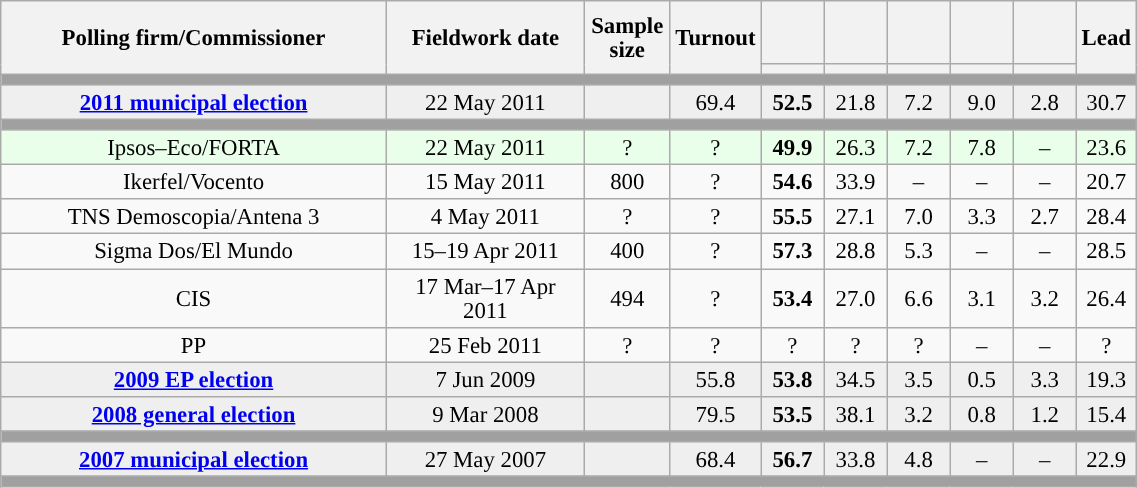<table class="wikitable collapsible collapsed" style="text-align:center; font-size:95%; line-height:16px;">
<tr style="height:42px;">
<th style="width:250px;" rowspan="2">Polling firm/Commissioner</th>
<th style="width:125px;" rowspan="2">Fieldwork date</th>
<th style="width:50px;" rowspan="2">Sample size</th>
<th style="width:45px;" rowspan="2">Turnout</th>
<th style="width:35px;"></th>
<th style="width:35px;"></th>
<th style="width:35px;"></th>
<th style="width:35px;"></th>
<th style="width:35px;"></th>
<th style="width:30px;" rowspan="2">Lead</th>
</tr>
<tr>
<th style="color:inherit;background:"></th>
<th style="color:inherit;background:"></th>
<th style="color:inherit;background:"></th>
<th style="color:inherit;background:"></th>
<th style="color:inherit;background:"></th>
</tr>
<tr>
<td colspan="10" style="background:#A0A0A0"></td>
</tr>
<tr style="background:#EFEFEF;">
<td><strong><a href='#'>2011 municipal election</a></strong></td>
<td>22 May 2011</td>
<td></td>
<td>69.4</td>
<td><strong>52.5</strong><br></td>
<td>21.8<br></td>
<td>7.2<br></td>
<td>9.0<br></td>
<td>2.8<br></td>
<td style="background:">30.7</td>
</tr>
<tr>
<td colspan="10" style="background:#A0A0A0"></td>
</tr>
<tr style="background:#EAFFEA;">
<td>Ipsos–Eco/FORTA</td>
<td>22 May 2011</td>
<td>?</td>
<td>?</td>
<td><strong>49.9</strong><br></td>
<td>26.3<br></td>
<td>7.2<br></td>
<td>7.8<br></td>
<td>–</td>
<td style="background:">23.6</td>
</tr>
<tr>
<td>Ikerfel/Vocento</td>
<td>15 May 2011</td>
<td>800</td>
<td>?</td>
<td><strong>54.6</strong><br></td>
<td>33.9<br></td>
<td>–</td>
<td>–</td>
<td>–</td>
<td style="background:">20.7</td>
</tr>
<tr>
<td>TNS Demoscopia/Antena 3</td>
<td>4 May 2011</td>
<td>?</td>
<td>?</td>
<td><strong>55.5</strong><br></td>
<td>27.1<br></td>
<td>7.0<br></td>
<td>3.3<br></td>
<td>2.7<br></td>
<td style="background:">28.4</td>
</tr>
<tr>
<td>Sigma Dos/El Mundo</td>
<td>15–19 Apr 2011</td>
<td>400</td>
<td>?</td>
<td><strong>57.3</strong><br></td>
<td>28.8<br></td>
<td>5.3<br></td>
<td>–</td>
<td>–</td>
<td style="background:">28.5</td>
</tr>
<tr>
<td>CIS</td>
<td>17 Mar–17 Apr 2011</td>
<td>494</td>
<td>?</td>
<td><strong>53.4</strong><br></td>
<td>27.0<br></td>
<td>6.6<br></td>
<td>3.1<br></td>
<td>3.2<br></td>
<td style="background:">26.4</td>
</tr>
<tr>
<td>PP</td>
<td>25 Feb 2011</td>
<td>?</td>
<td>?</td>
<td>?<br></td>
<td>?<br></td>
<td>?<br></td>
<td>–</td>
<td>–</td>
<td style="background:">?</td>
</tr>
<tr style="background:#EFEFEF;">
<td><strong><a href='#'>2009 EP election</a></strong></td>
<td>7 Jun 2009</td>
<td></td>
<td>55.8</td>
<td><strong>53.8</strong><br></td>
<td>34.5<br></td>
<td>3.5<br></td>
<td>0.5<br></td>
<td>3.3<br></td>
<td style="background:">19.3</td>
</tr>
<tr style="background:#EFEFEF;">
<td><strong><a href='#'>2008 general election</a></strong></td>
<td>9 Mar 2008</td>
<td></td>
<td>79.5</td>
<td><strong>53.5</strong><br></td>
<td>38.1<br></td>
<td>3.2<br></td>
<td>0.8<br></td>
<td>1.2<br></td>
<td style="background:">15.4</td>
</tr>
<tr>
<td colspan="10" style="background:#A0A0A0"></td>
</tr>
<tr style="background:#EFEFEF;">
<td><strong><a href='#'>2007 municipal election</a></strong></td>
<td>27 May 2007</td>
<td></td>
<td>68.4</td>
<td><strong>56.7</strong><br></td>
<td>33.8<br></td>
<td>4.8<br></td>
<td>–</td>
<td>–</td>
<td style="background:">22.9</td>
</tr>
<tr>
<td colspan="10" style="background:#A0A0A0"></td>
</tr>
</table>
